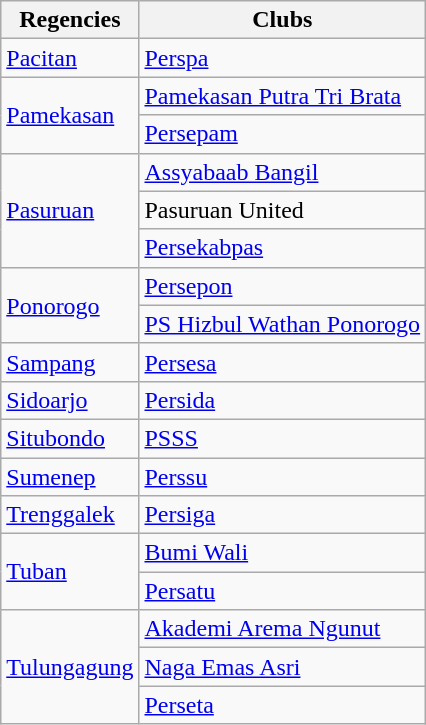<table class="wikitable">
<tr>
<th>Regencies</th>
<th>Clubs</th>
</tr>
<tr>
<td><a href='#'>Pacitan</a></td>
<td><a href='#'>Perspa</a></td>
</tr>
<tr>
<td rowspan=2><a href='#'>Pamekasan</a></td>
<td><a href='#'>Pamekasan Putra Tri Brata</a></td>
</tr>
<tr>
<td><a href='#'>Persepam</a></td>
</tr>
<tr>
<td rowspan=3><a href='#'>Pasuruan</a></td>
<td><a href='#'>Assyabaab Bangil</a></td>
</tr>
<tr>
<td>Pasuruan United</td>
</tr>
<tr>
<td><a href='#'>Persekabpas</a></td>
</tr>
<tr>
<td rowspan=2><a href='#'>Ponorogo</a></td>
<td><a href='#'>Persepon</a></td>
</tr>
<tr>
<td><a href='#'>PS Hizbul Wathan Ponorogo</a></td>
</tr>
<tr>
<td><a href='#'>Sampang</a></td>
<td><a href='#'>Persesa</a></td>
</tr>
<tr>
<td><a href='#'>Sidoarjo</a></td>
<td><a href='#'>Persida</a></td>
</tr>
<tr>
<td><a href='#'>Situbondo</a></td>
<td><a href='#'>PSSS</a></td>
</tr>
<tr>
<td><a href='#'>Sumenep</a></td>
<td><a href='#'>Perssu</a></td>
</tr>
<tr>
<td><a href='#'>Trenggalek</a></td>
<td><a href='#'>Persiga</a></td>
</tr>
<tr>
<td rowspan=2><a href='#'>Tuban</a></td>
<td><a href='#'>Bumi Wali</a></td>
</tr>
<tr>
<td><a href='#'>Persatu</a></td>
</tr>
<tr>
<td rowspan=3><a href='#'>Tulungagung</a></td>
<td><a href='#'>Akademi Arema Ngunut</a></td>
</tr>
<tr>
<td><a href='#'>Naga Emas Asri</a></td>
</tr>
<tr>
<td><a href='#'>Perseta</a></td>
</tr>
</table>
